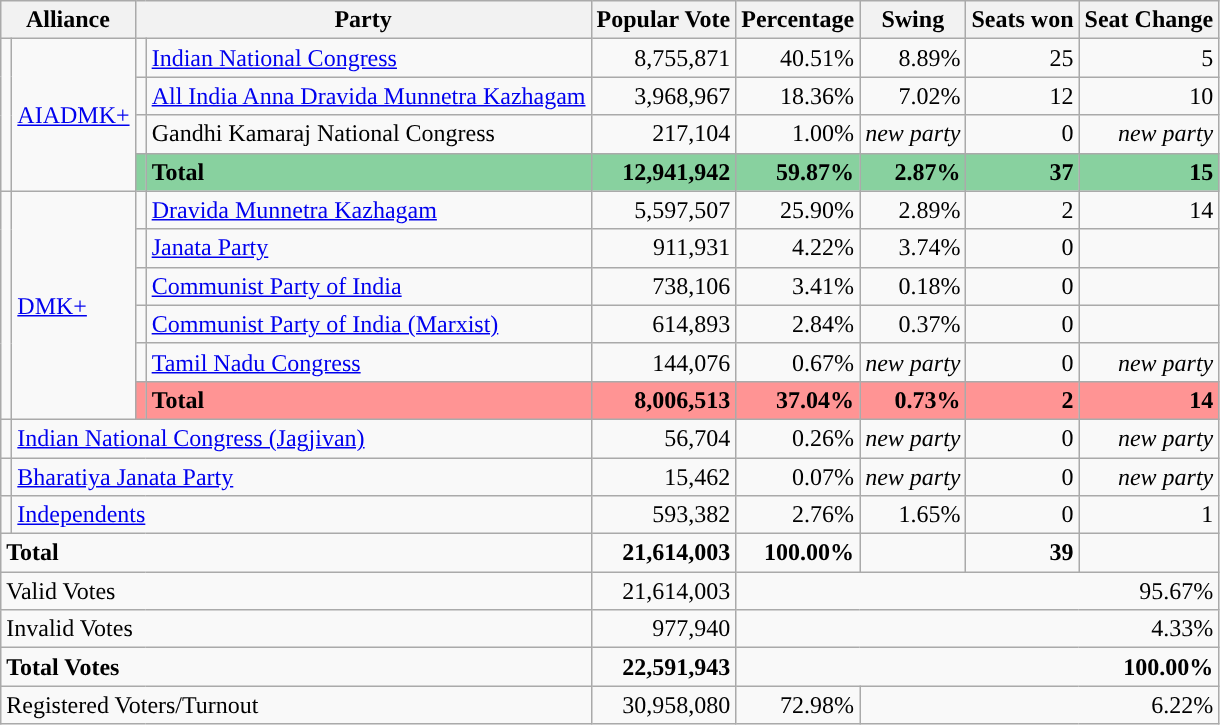<table class='wikitable'>
<tr>
<th colspan="2" align=centre>Alliance</th>
<th colspan="2" align=centre>Party</th>
<th align=centre>Popular Vote</th>
<th align=centre>Percentage</th>
<th align=centre>Swing</th>
<th align=centre>Seats won</th>
<th align=centre>Seat Change</th>
</tr>
<tr>
<td rowspan="4"></td>
<td rowspan="4"><a href='#'>AIADMK+</a></td>
<td></td>
<td><a href='#'>Indian National Congress</a></td>
<td align=right>8,755,871</td>
<td align=right>40.51%</td>
<td align=right>8.89%</td>
<td align=right>25</td>
<td align=right>5</td>
</tr>
<tr>
<td></td>
<td><a href='#'>All India Anna Dravida Munnetra Kazhagam</a></td>
<td align=right>3,968,967</td>
<td align=right>18.36%</td>
<td align=right>7.02%</td>
<td align=right>12</td>
<td align=right>10</td>
</tr>
<tr>
<td></td>
<td>Gandhi Kamaraj National Congress</td>
<td align=right>217,104</td>
<td align=right>1.00%</td>
<td align=right><em>new party</em></td>
<td align=right>0</td>
<td align=right><em>new party</em></td>
</tr>
<tr>
<td style="background:#88D19F"></td>
<td style="background:#88D19F" align=left><strong>Total</strong></td>
<td style="background:#88D19F" align=right><strong>12,941,942</strong></td>
<td style="background:#88D19F" align=right><strong>59.87%</strong></td>
<td style="background:#88D19F" align=right><strong>2.87%</strong></td>
<td style="background:#88D19F" align=right><strong>37</strong></td>
<td style="background:#88D19F" align=right><strong>15</strong></td>
</tr>
<tr>
<td rowspan="6"></td>
<td rowspan="6"><a href='#'>DMK+</a></td>
<td></td>
<td><a href='#'>Dravida Munnetra Kazhagam</a></td>
<td align=right>5,597,507</td>
<td align=right>25.90%</td>
<td align=right>2.89%</td>
<td align=right>2</td>
<td align=right>14</td>
</tr>
<tr>
<td></td>
<td><a href='#'>Janata Party</a></td>
<td align=right>911,931</td>
<td align=right>4.22%</td>
<td align=right>3.74%</td>
<td align=right>0</td>
<td align=right></td>
</tr>
<tr>
<td></td>
<td><a href='#'>Communist Party of India</a></td>
<td align=right>738,106</td>
<td align=right>3.41%</td>
<td align=right>0.18%</td>
<td align=right>0</td>
<td align=right></td>
</tr>
<tr>
<td></td>
<td><a href='#'>Communist Party of India (Marxist)</a></td>
<td align=right>614,893</td>
<td align=right>2.84%</td>
<td align=right>0.37%</td>
<td align=right>0</td>
<td align=right></td>
</tr>
<tr>
<td></td>
<td><a href='#'>Tamil Nadu Congress</a></td>
<td align=right>144,076</td>
<td align=right>0.67%</td>
<td align=right><em>new party</em></td>
<td align=right>0</td>
<td align=right><em>new party</em></td>
</tr>
<tr>
<td style="background:#FF9494"></td>
<td style="background:#FF9494" align=left><strong>Total</strong></td>
<td style="background:#FF9494" align=right><strong>8,006,513</strong></td>
<td style="background:#FF9494" align=right><strong>37.04%</strong></td>
<td style="background:#FF9494" align=right><strong>0.73%</strong></td>
<td style="background:#FF9494" align=right><strong>2</strong></td>
<td style="background:#FF9494" align=right><strong>14</strong></td>
</tr>
<tr>
<td></td>
<td colspan="3" align=left><a href='#'>Indian National Congress (Jagjivan)</a></td>
<td align=right>56,704</td>
<td align=right>0.26%</td>
<td align=right><em>new party</em></td>
<td align=right>0</td>
<td align=right><em>new party</em></td>
</tr>
<tr>
<td></td>
<td colspan="3" align=left><a href='#'>Bharatiya Janata Party</a></td>
<td align=right>15,462</td>
<td align=right>0.07%</td>
<td align=right><em>new party</em></td>
<td align=right>0</td>
<td align=right><em>new party</em></td>
</tr>
<tr>
<td></td>
<td colspan="3" align=left><a href='#'>Independents</a></td>
<td align=right>593,382</td>
<td align=right>2.76%</td>
<td align=right>1.65%</td>
<td align=right>0</td>
<td align=right>1</td>
</tr>
<tr>
<td colspan="4" align=left><strong>Total</strong></td>
<td align=right><strong>21,614,003</strong></td>
<td align=right><strong>100.00%</strong></td>
<td align=right></td>
<td align=right><strong>39</strong></td>
<td align=right></td>
</tr>
<tr>
<td colspan="4" align=left>Valid Votes</td>
<td align=right>21,614,003</td>
<td colspan="4" align=right>95.67%</td>
</tr>
<tr>
<td colspan="4" align=left>Invalid Votes</td>
<td align=right>977,940</td>
<td colspan="4" align=right>4.33%</td>
</tr>
<tr>
<td colspan="4" align=left><strong>Total Votes</strong></td>
<td align=right><strong>22,591,943</strong></td>
<td colspan="4" align=right><strong>100.00%</strong></td>
</tr>
<tr>
<td colspan="4" align=left>Registered Voters/Turnout</td>
<td align=right>30,958,080</td>
<td align=right>72.98%</td>
<td colspan="3" align=right>6.22%</td>
</tr>
</table>
